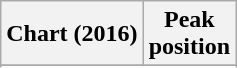<table class="wikitable sortable plainrowheaders" style="text-align:center">
<tr>
<th scope="col">Chart (2016)</th>
<th scope="col">Peak<br> position</th>
</tr>
<tr>
</tr>
<tr>
</tr>
<tr>
</tr>
</table>
